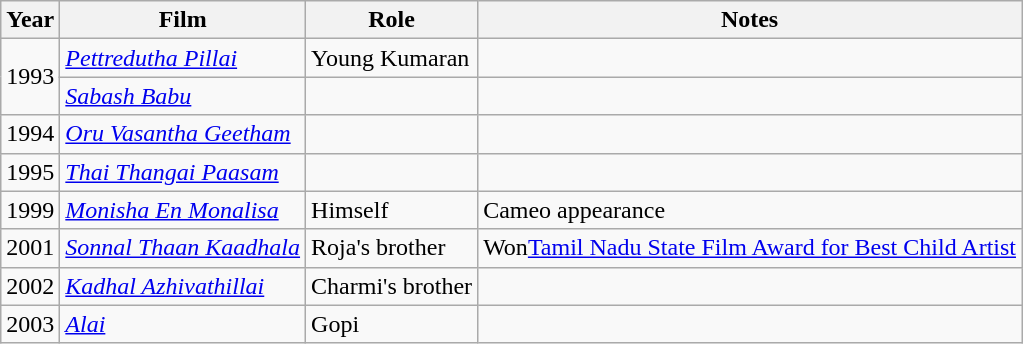<table class="wikitable sortable">
<tr>
<th>Year</th>
<th>Film</th>
<th>Role</th>
<th>Notes</th>
</tr>
<tr>
<td rowspan="2">1993</td>
<td><em><a href='#'>Pettredutha Pillai</a></em></td>
<td>Young Kumaran</td>
<td></td>
</tr>
<tr>
<td><em><a href='#'>Sabash Babu</a></em></td>
<td></td>
<td></td>
</tr>
<tr>
<td>1994</td>
<td><em><a href='#'>Oru Vasantha Geetham</a></em></td>
<td></td>
<td></td>
</tr>
<tr>
<td>1995</td>
<td><em><a href='#'>Thai Thangai Paasam</a></em></td>
<td></td>
<td></td>
</tr>
<tr>
<td>1999</td>
<td><em><a href='#'>Monisha En Monalisa</a></em></td>
<td>Himself</td>
<td>Cameo appearance</td>
</tr>
<tr>
<td>2001</td>
<td><em><a href='#'>Sonnal Thaan Kaadhala</a></em></td>
<td>Roja's brother</td>
<td>Won<a href='#'>Tamil Nadu State Film Award for Best Child Artist</a></td>
</tr>
<tr>
<td>2002</td>
<td><em><a href='#'>Kadhal Azhivathillai</a></em></td>
<td>Charmi's brother</td>
<td></td>
</tr>
<tr>
<td>2003</td>
<td><em><a href='#'>Alai</a></em></td>
<td>Gopi</td>
<td></td>
</tr>
</table>
